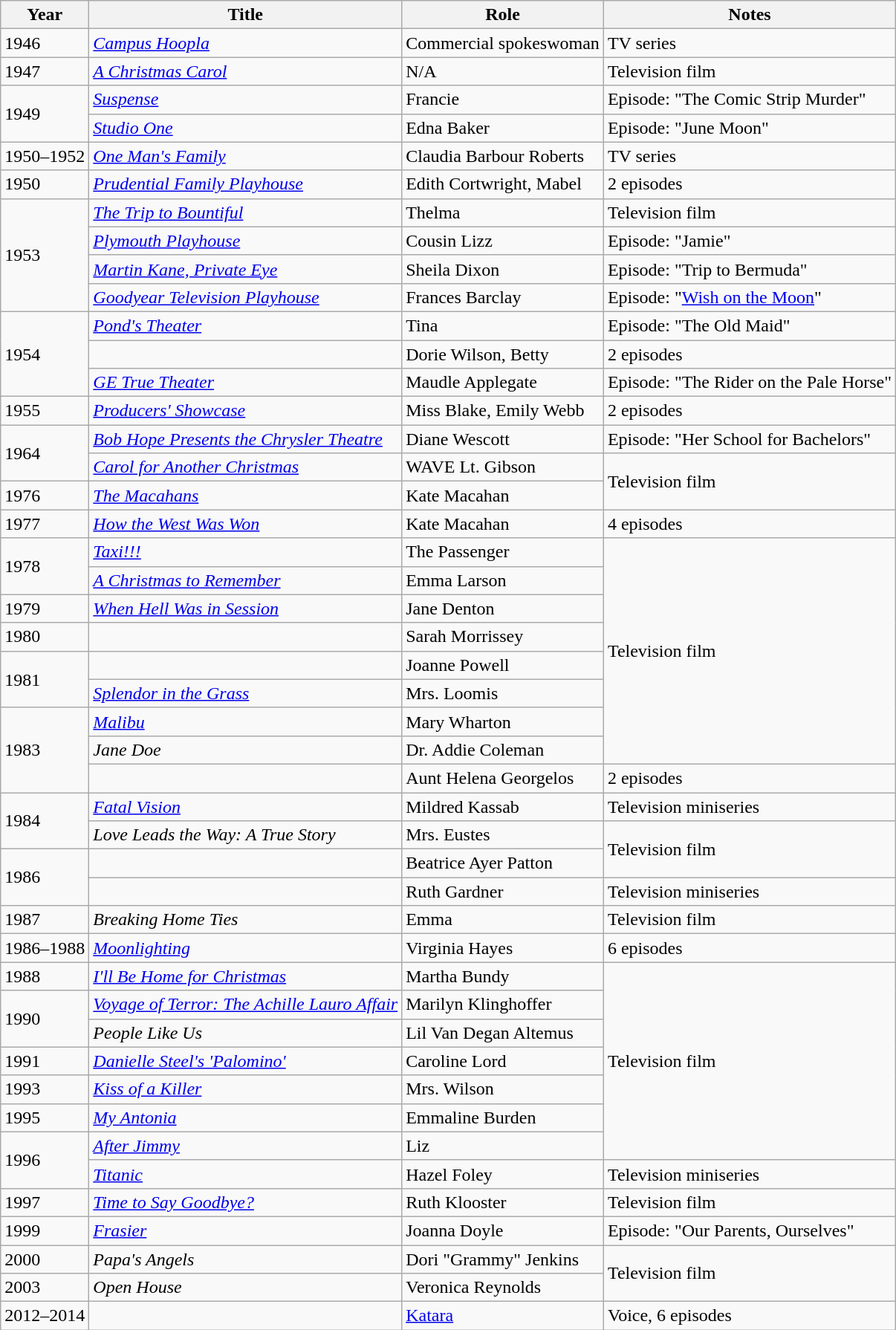<table class="wikitable sortable">
<tr>
<th>Year</th>
<th>Title</th>
<th>Role</th>
<th class="unsortable">Notes</th>
</tr>
<tr>
<td>1946</td>
<td><em><a href='#'>Campus Hoopla</a></em></td>
<td>Commercial spokeswoman</td>
<td>TV series</td>
</tr>
<tr>
<td>1947</td>
<td><em><a href='#'>A Christmas Carol</a></em></td>
<td>N/A</td>
<td>Television film</td>
</tr>
<tr>
<td rowspan="2">1949</td>
<td><em><a href='#'>Suspense</a></em></td>
<td>Francie</td>
<td>Episode: "The Comic Strip Murder"</td>
</tr>
<tr>
<td><em><a href='#'>Studio One</a></em></td>
<td>Edna Baker</td>
<td>Episode: "June Moon"</td>
</tr>
<tr>
<td>1950–1952</td>
<td><em><a href='#'>One Man's Family</a></em></td>
<td>Claudia Barbour Roberts</td>
<td>TV series</td>
</tr>
<tr>
<td>1950</td>
<td><em><a href='#'>Prudential Family Playhouse</a></em></td>
<td>Edith Cortwright, Mabel</td>
<td>2 episodes</td>
</tr>
<tr>
<td rowspan="4">1953</td>
<td><em><a href='#'>The Trip to Bountiful</a></em></td>
<td>Thelma</td>
<td>Television film</td>
</tr>
<tr>
<td><em><a href='#'>Plymouth Playhouse</a></em></td>
<td>Cousin Lizz</td>
<td>Episode: "Jamie"</td>
</tr>
<tr>
<td><em><a href='#'>Martin Kane, Private Eye</a></em></td>
<td>Sheila Dixon</td>
<td>Episode: "Trip to Bermuda"</td>
</tr>
<tr>
<td><em><a href='#'>Goodyear Television Playhouse</a></em></td>
<td>Frances Barclay</td>
<td>Episode: "<a href='#'>Wish on the Moon</a>"</td>
</tr>
<tr>
<td rowspan="3">1954</td>
<td><em><a href='#'>Pond's Theater</a></em></td>
<td>Tina</td>
<td>Episode: "The Old Maid"</td>
</tr>
<tr>
<td><em></em></td>
<td>Dorie Wilson, Betty</td>
<td>2 episodes</td>
</tr>
<tr>
<td><em><a href='#'>GE True Theater</a></em></td>
<td>Maudle Applegate</td>
<td>Episode: "The Rider on the Pale Horse"</td>
</tr>
<tr>
<td>1955</td>
<td><em><a href='#'>Producers' Showcase</a></em></td>
<td>Miss Blake, Emily Webb</td>
<td>2 episodes</td>
</tr>
<tr>
<td rowspan="2">1964</td>
<td><em><a href='#'>Bob Hope Presents the Chrysler Theatre</a></em></td>
<td>Diane Wescott</td>
<td>Episode: "Her School for Bachelors"</td>
</tr>
<tr>
<td><em><a href='#'>Carol for Another Christmas</a></em></td>
<td>WAVE Lt. Gibson</td>
<td rowspan="2">Television film</td>
</tr>
<tr>
<td>1976</td>
<td><em><a href='#'>The Macahans</a></em></td>
<td>Kate Macahan</td>
</tr>
<tr>
<td>1977</td>
<td><em><a href='#'>How the West Was Won</a></em></td>
<td>Kate Macahan</td>
<td>4 episodes</td>
</tr>
<tr>
<td rowspan="2">1978</td>
<td><em><a href='#'>Taxi!!!</a></em></td>
<td>The Passenger</td>
<td rowspan="8">Television film</td>
</tr>
<tr>
<td><em><a href='#'>A Christmas to Remember</a></em></td>
<td>Emma Larson</td>
</tr>
<tr>
<td>1979</td>
<td><em><a href='#'>When Hell Was in Session</a></em></td>
<td>Jane Denton</td>
</tr>
<tr>
<td>1980</td>
<td><em></em></td>
<td>Sarah Morrissey</td>
</tr>
<tr>
<td rowspan="2">1981</td>
<td><em></em></td>
<td>Joanne Powell</td>
</tr>
<tr>
<td><em><a href='#'>Splendor in the Grass</a></em></td>
<td>Mrs. Loomis</td>
</tr>
<tr>
<td rowspan="3">1983</td>
<td><em><a href='#'>Malibu</a></em></td>
<td>Mary Wharton</td>
</tr>
<tr>
<td><em>Jane Doe</em></td>
<td>Dr. Addie Coleman</td>
</tr>
<tr>
<td><em></em></td>
<td>Aunt Helena Georgelos</td>
<td>2 episodes</td>
</tr>
<tr>
<td rowspan="2">1984</td>
<td><em><a href='#'>Fatal Vision</a></em></td>
<td>Mildred Kassab</td>
<td>Television miniseries</td>
</tr>
<tr>
<td><em>Love Leads the Way: A True Story</em></td>
<td>Mrs. Eustes</td>
<td rowspan="2">Television film</td>
</tr>
<tr>
<td rowspan="2">1986</td>
<td><em></em></td>
<td>Beatrice Ayer Patton</td>
</tr>
<tr>
<td><em></em></td>
<td>Ruth Gardner</td>
<td>Television miniseries</td>
</tr>
<tr>
<td>1987</td>
<td><em>Breaking Home Ties</em></td>
<td>Emma</td>
<td>Television film</td>
</tr>
<tr>
<td>1986–1988</td>
<td><em><a href='#'>Moonlighting</a></em></td>
<td>Virginia Hayes</td>
<td>6 episodes</td>
</tr>
<tr>
<td>1988</td>
<td><em><a href='#'>I'll Be Home for Christmas</a></em></td>
<td>Martha Bundy</td>
<td rowspan="7">Television film</td>
</tr>
<tr>
<td rowspan="2">1990</td>
<td><em><a href='#'>Voyage of Terror: The Achille Lauro Affair</a></em></td>
<td>Marilyn Klinghoffer</td>
</tr>
<tr>
<td><em>People Like Us</em></td>
<td>Lil Van Degan Altemus</td>
</tr>
<tr>
<td>1991</td>
<td><em><a href='#'>Danielle Steel's 'Palomino'</a></em></td>
<td>Caroline Lord</td>
</tr>
<tr>
<td>1993</td>
<td><em><a href='#'>Kiss of a Killer</a></em></td>
<td>Mrs. Wilson</td>
</tr>
<tr>
<td>1995</td>
<td><em><a href='#'>My Antonia</a></em></td>
<td>Emmaline Burden</td>
</tr>
<tr>
<td rowspan="2">1996</td>
<td><em><a href='#'>After Jimmy</a></em></td>
<td>Liz</td>
</tr>
<tr>
<td><em><a href='#'>Titanic</a></em></td>
<td>Hazel Foley</td>
<td>Television miniseries</td>
</tr>
<tr>
<td>1997</td>
<td><em><a href='#'>Time to Say Goodbye?</a></em></td>
<td>Ruth Klooster</td>
<td>Television film</td>
</tr>
<tr>
<td>1999</td>
<td><em><a href='#'>Frasier</a></em></td>
<td>Joanna Doyle</td>
<td>Episode: "Our Parents, Ourselves"</td>
</tr>
<tr>
<td>2000</td>
<td><em>Papa's Angels</em></td>
<td>Dori "Grammy" Jenkins</td>
<td rowspan="2">Television film</td>
</tr>
<tr>
<td>2003</td>
<td><em>Open House</em></td>
<td>Veronica Reynolds</td>
</tr>
<tr>
<td>2012–2014</td>
<td><em></em></td>
<td><a href='#'>Katara</a></td>
<td>Voice, 6 episodes</td>
</tr>
</table>
